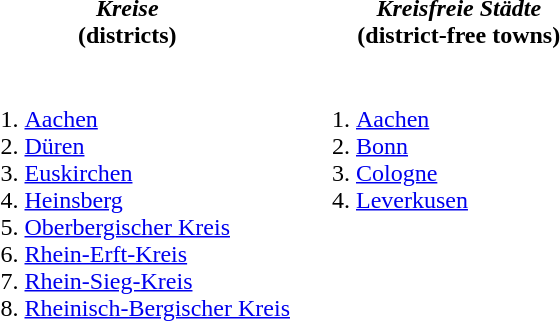<table>
<tr>
<th width="50%"><em>Kreise</em><br>(districts)</th>
<th width="50%"><em>Kreisfreie Städte</em><br>(district-free towns)</th>
</tr>
<tr>
<td valign="top"><br><ol><li><a href='#'>Aachen</a></li><li><a href='#'>Düren</a></li><li><a href='#'>Euskirchen</a></li><li><a href='#'>Heinsberg</a></li><li><a href='#'>Oberbergischer Kreis</a></li><li><a href='#'>Rhein-Erft-Kreis</a></li><li><a href='#'>Rhein-Sieg-Kreis</a></li><li><a href='#'>Rheinisch-Bergischer Kreis</a></li></ol></td>
<td valign="top"><br><ol><li><a href='#'>Aachen</a></li><li><a href='#'>Bonn</a></li><li><a href='#'>Cologne</a></li><li><a href='#'>Leverkusen</a></li></ol></td>
</tr>
</table>
